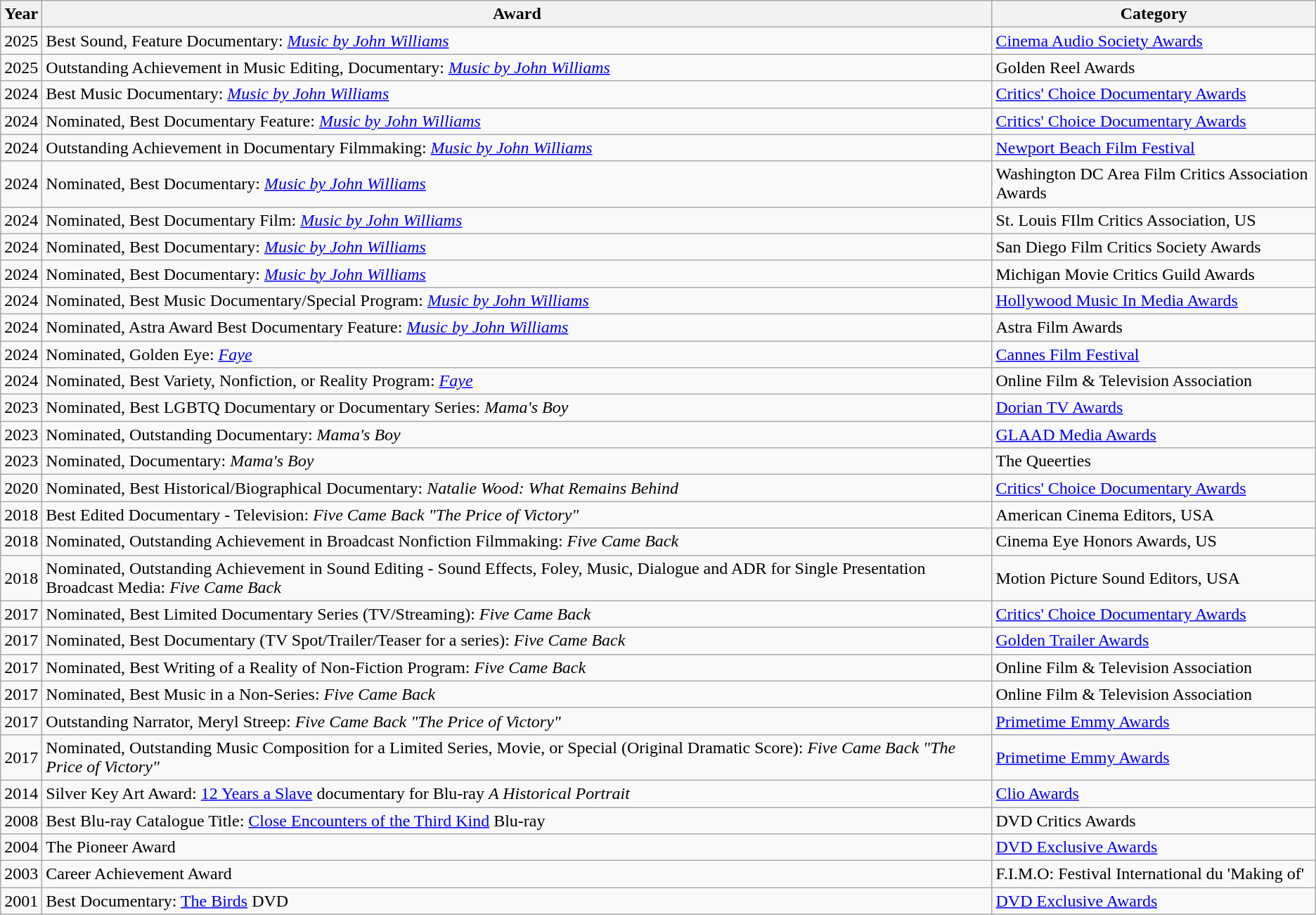<table class="wikitable sortable">
<tr>
<th>Year</th>
<th>Award</th>
<th>Category</th>
</tr>
<tr>
<td>2025</td>
<td>Best Sound, Feature Documentary: <em><a href='#'>Music by John Williams</a></em></td>
<td><a href='#'>Cinema Audio Society Awards</a></td>
</tr>
<tr>
<td>2025</td>
<td>Outstanding Achievement in Music Editing, Documentary: <em><a href='#'>Music by John Williams</a></em></td>
<td>Golden Reel Awards</td>
</tr>
<tr>
<td>2024</td>
<td>Best Music Documentary: <em><a href='#'>Music by John Williams</a></em></td>
<td><a href='#'>Critics' Choice Documentary Awards</a></td>
</tr>
<tr>
<td>2024</td>
<td>Nominated, Best Documentary Feature: <em><a href='#'>Music by John Williams</a></em></td>
<td><a href='#'>Critics' Choice Documentary Awards</a></td>
</tr>
<tr>
<td>2024</td>
<td>Outstanding Achievement in Documentary Filmmaking: <em><a href='#'>Music by John Williams</a></em></td>
<td><a href='#'>Newport Beach Film Festival</a></td>
</tr>
<tr>
<td>2024</td>
<td>Nominated, Best Documentary: <em><a href='#'>Music by John Williams</a></em></td>
<td>Washington DC Area Film Critics Association Awards</td>
</tr>
<tr>
<td>2024</td>
<td>Nominated, Best Documentary Film: <em><a href='#'>Music by John Williams</a></em></td>
<td>St. Louis FIlm Critics Association, US</td>
</tr>
<tr>
<td>2024</td>
<td>Nominated, Best Documentary: <em><a href='#'>Music by John Williams</a></em></td>
<td>San Diego Film Critics Society Awards</td>
</tr>
<tr>
<td>2024</td>
<td>Nominated, Best Documentary: <em><a href='#'>Music by John Williams</a></em></td>
<td>Michigan Movie Critics Guild Awards</td>
</tr>
<tr>
<td>2024</td>
<td>Nominated, Best Music Documentary/Special Program: <em><a href='#'>Music by John Williams</a></em></td>
<td><a href='#'>Hollywood Music In Media Awards</a></td>
</tr>
<tr>
<td>2024</td>
<td>Nominated, Astra Award Best Documentary Feature: <em><a href='#'>Music by John Williams</a></em></td>
<td>Astra Film Awards</td>
</tr>
<tr>
<td>2024</td>
<td>Nominated, Golden Eye: <em><a href='#'>Faye</a></em></td>
<td><a href='#'>Cannes Film Festival</a></td>
</tr>
<tr>
<td>2024</td>
<td>Nominated, Best Variety, Nonfiction, or Reality Program: <em><a href='#'>Faye</a></em></td>
<td>Online Film & Television Association</td>
</tr>
<tr>
<td>2023</td>
<td>Nominated, Best LGBTQ Documentary or Documentary Series: <em>Mama's Boy</em></td>
<td><a href='#'>Dorian TV Awards</a></td>
</tr>
<tr>
<td>2023</td>
<td>Nominated, Outstanding Documentary: <em>Mama's Boy</em></td>
<td><a href='#'>GLAAD Media Awards</a></td>
</tr>
<tr>
<td>2023</td>
<td>Nominated, Documentary: <em>Mama's Boy</em></td>
<td>The Queerties</td>
</tr>
<tr>
<td>2020</td>
<td>Nominated, Best Historical/Biographical Documentary: <em>Natalie Wood: What Remains Behind</em></td>
<td><a href='#'>Critics' Choice Documentary Awards</a></td>
</tr>
<tr>
<td>2018</td>
<td>Best Edited Documentary - Television: <em>Five Came Back "The Price of Victory"</em></td>
<td>American Cinema Editors, USA</td>
</tr>
<tr>
<td>2018</td>
<td>Nominated, Outstanding Achievement in Broadcast Nonfiction Filmmaking: <em>Five Came Back</em></td>
<td>Cinema Eye Honors Awards, US</td>
</tr>
<tr>
<td>2018</td>
<td>Nominated, Outstanding Achievement in Sound Editing - Sound Effects, Foley, Music, Dialogue and ADR for Single Presentation Broadcast Media: <em>Five Came Back</em></td>
<td>Motion Picture Sound Editors, USA</td>
</tr>
<tr>
<td>2017</td>
<td>Nominated, Best Limited Documentary Series (TV/Streaming): <em>Five Came Back</em></td>
<td><a href='#'>Critics' Choice Documentary Awards</a></td>
</tr>
<tr>
<td>2017</td>
<td>Nominated, Best Documentary (TV Spot/Trailer/Teaser for a series): <em>Five Came Back</em></td>
<td><a href='#'>Golden Trailer Awards</a></td>
</tr>
<tr>
<td>2017</td>
<td>Nominated, Best Writing of a Reality of Non-Fiction Program: <em>Five Came Back</em></td>
<td>Online Film & Television Association</td>
</tr>
<tr>
<td>2017</td>
<td>Nominated, Best Music in a Non-Series: <em>Five Came Back</em></td>
<td>Online Film & Television Association</td>
</tr>
<tr>
<td>2017</td>
<td>Outstanding Narrator, Meryl Streep: <em>Five Came Back "The Price of Victory"</em></td>
<td><a href='#'>Primetime Emmy Awards</a></td>
</tr>
<tr>
<td>2017</td>
<td>Nominated, Outstanding Music Composition for a Limited Series, Movie, or Special (Original Dramatic Score): <em>Five Came Back "The Price of Victory"</em></td>
<td><a href='#'>Primetime Emmy Awards</a></td>
</tr>
<tr>
<td>2014</td>
<td>Silver Key Art Award: <a href='#'>12 Years a Slave</a> documentary for Blu-ray <em>A Historical Portrait</em></td>
<td><a href='#'>Clio Awards</a></td>
</tr>
<tr>
<td>2008</td>
<td>Best Blu-ray Catalogue Title: <a href='#'>Close Encounters of the Third Kind</a> Blu-ray</td>
<td>DVD Critics Awards</td>
</tr>
<tr>
<td scope="row">2004</td>
<td>The Pioneer Award</td>
<td><a href='#'>DVD Exclusive Awards</a></td>
</tr>
<tr>
<td>2003</td>
<td>Career Achievement Award</td>
<td>F.I.M.O: Festival International du 'Making of'</td>
</tr>
<tr>
<td scope="row">2001</td>
<td>Best Documentary: <a href='#'>The Birds</a> DVD</td>
<td><a href='#'>DVD Exclusive Awards</a></td>
</tr>
</table>
